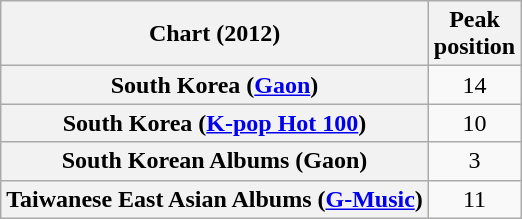<table class="wikitable plainrowheaders sortable">
<tr>
<th>Chart (2012)</th>
<th>Peak<br>position</th>
</tr>
<tr>
<th scope="row">South Korea (<a href='#'>Gaon</a>)</th>
<td align="center">14</td>
</tr>
<tr>
<th scope="row">South Korea (<a href='#'>K-pop Hot 100</a>)</th>
<td align="center">10</td>
</tr>
<tr>
<th scope="row">South Korean Albums (Gaon)</th>
<td align=center>3</td>
</tr>
<tr>
<th scope="row">Taiwanese East Asian Albums (<a href='#'>G-Music</a>)</th>
<td align=center>11</td>
</tr>
</table>
